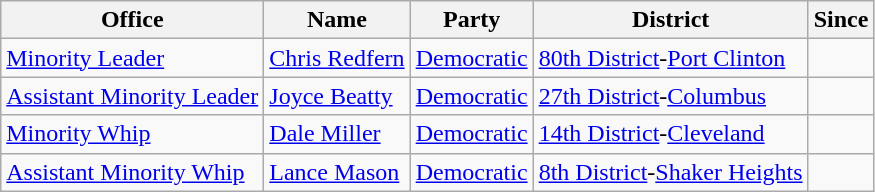<table class="wikitable">
<tr>
<th>Office</th>
<th>Name</th>
<th>Party</th>
<th>District</th>
<th>Since</th>
</tr>
<tr>
<td><a href='#'>Minority Leader</a></td>
<td><a href='#'>Chris Redfern</a></td>
<td><a href='#'>Democratic</a></td>
<td><a href='#'>80th District</a>-<a href='#'>Port Clinton</a></td>
<td> </td>
</tr>
<tr>
<td><a href='#'>Assistant Minority Leader</a></td>
<td><a href='#'>Joyce Beatty</a></td>
<td><a href='#'>Democratic</a></td>
<td><a href='#'>27th District</a>-<a href='#'>Columbus</a></td>
<td> </td>
</tr>
<tr>
<td><a href='#'>Minority Whip</a></td>
<td><a href='#'>Dale Miller</a></td>
<td><a href='#'>Democratic</a></td>
<td><a href='#'>14th District</a>-<a href='#'>Cleveland</a></td>
<td> </td>
</tr>
<tr>
<td><a href='#'>Assistant Minority Whip</a></td>
<td><a href='#'>Lance Mason</a></td>
<td><a href='#'>Democratic</a></td>
<td><a href='#'>8th District</a>-<a href='#'>Shaker Heights</a></td>
<td> </td>
</tr>
</table>
